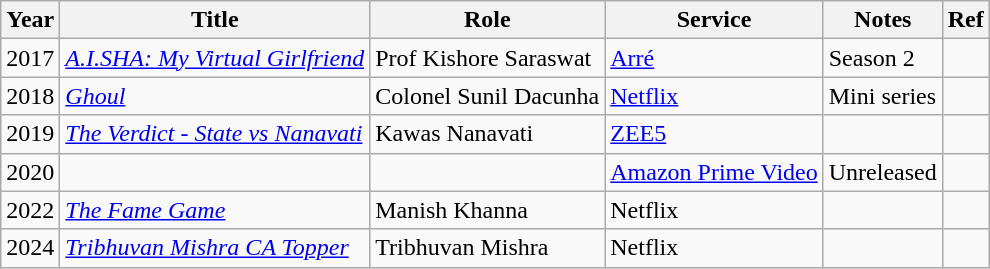<table class="wikitable sortable">
<tr>
<th>Year</th>
<th>Title</th>
<th>Role</th>
<th>Service</th>
<th>Notes</th>
<th>Ref</th>
</tr>
<tr>
<td>2017</td>
<td><a href='#'><em>A.I.SHA: My Virtual Girlfriend</em></a></td>
<td>Prof Kishore Saraswat</td>
<td><a href='#'>Arré</a></td>
<td>Season 2</td>
<td></td>
</tr>
<tr>
<td>2018</td>
<td><em><a href='#'>Ghoul</a></em></td>
<td>Colonel Sunil Dacunha</td>
<td><a href='#'>Netflix</a></td>
<td>Mini series</td>
<td></td>
</tr>
<tr>
<td>2019</td>
<td><em><a href='#'>The Verdict - State vs Nanavati</a></em></td>
<td>Kawas Nanavati</td>
<td><a href='#'>ZEE5</a></td>
<td></td>
<td></td>
</tr>
<tr>
<td>2020</td>
<td></td>
<td></td>
<td><a href='#'>Amazon Prime Video</a></td>
<td>Unreleased</td>
<td></td>
</tr>
<tr>
<td>2022</td>
<td><em><a href='#'>The Fame Game</a></em></td>
<td>Manish Khanna</td>
<td>Netflix</td>
<td></td>
<td></td>
</tr>
<tr>
<td>2024</td>
<td><em><a href='#'>Tribhuvan Mishra CA Topper</a></em></td>
<td>Tribhuvan Mishra</td>
<td>Netflix</td>
<td></td>
<td></td>
</tr>
</table>
